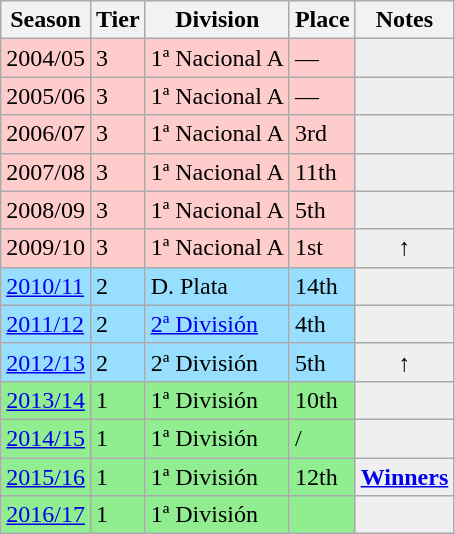<table class="wikitable">
<tr style="background:#f0f6fa;">
<th>Season</th>
<th>Tier</th>
<th>Division</th>
<th>Place</th>
<th>Notes</th>
</tr>
<tr>
<td style="background:#FFCCCC;">2004/05</td>
<td style="background:#FFCCCC;">3</td>
<td style="background:#FFCCCC;">1ª Nacional A</td>
<td style="background:#FFCCCC;">—</td>
<th style="background:#efefef;"></th>
</tr>
<tr>
<td style="background:#FFCCCC;">2005/06</td>
<td style="background:#FFCCCC;">3</td>
<td style="background:#FFCCCC;">1ª Nacional A</td>
<td style="background:#FFCCCC;">—</td>
<th style="background:#efefef;"></th>
</tr>
<tr>
<td style="background:#FFCCCC;">2006/07</td>
<td style="background:#FFCCCC;">3</td>
<td style="background:#FFCCCC;">1ª Nacional A</td>
<td style="background:#FFCCCC;">3rd</td>
<th style="background:#efefef;"></th>
</tr>
<tr>
<td style="background:#FFCCCC;">2007/08</td>
<td style="background:#FFCCCC;">3</td>
<td style="background:#FFCCCC;">1ª Nacional A</td>
<td style="background:#FFCCCC;">11th</td>
<th style="background:#efefef;"></th>
</tr>
<tr>
<td style="background:#FFCCCC;">2008/09</td>
<td style="background:#FFCCCC;">3</td>
<td style="background:#FFCCCC;">1ª Nacional A</td>
<td style="background:#FFCCCC;">5th</td>
<th style="background:#efefef;"></th>
</tr>
<tr>
<td style="background:#FFCCCC;">2009/10</td>
<td style="background:#FFCCCC;">3</td>
<td style="background:#FFCCCC;">1ª Nacional A</td>
<td style="background:#FFCCCC;">1st</td>
<th style="background:#efefef;">↑</th>
</tr>
<tr>
<td style="background:#97DEFF;"><a href='#'>2010/11</a></td>
<td style="background:#97DEFF;">2</td>
<td style="background:#97DEFF;">D. Plata</td>
<td style="background:#97DEFF;">14th</td>
<th style="background:#efefef;"></th>
</tr>
<tr>
<td style="background:#97DEFF;"><a href='#'>2011/12</a></td>
<td style="background:#97DEFF;">2</td>
<td style="background:#97DEFF;"><a href='#'>2ª División</a></td>
<td style="background:#97DEFF;">4th</td>
<th style="background:#efefef;"></th>
</tr>
<tr>
<td style="background:#97DEFF;"><a href='#'>2012/13</a></td>
<td style="background:#97DEFF;">2</td>
<td style="background:#97DEFF;">2ª División</td>
<td style="background:#97DEFF;">5th</td>
<th style="background:#efefef;">↑</th>
</tr>
<tr>
<td style="background:#90EE90;"><a href='#'>2013/14</a></td>
<td style="background:#90EE90;">1</td>
<td style="background:#90EE90;">1ª División</td>
<td style="background:#90EE90;">10th</td>
<th style="background:#efefef;"></th>
</tr>
<tr>
<td style="background:#90EE90;"><a href='#'>2014/15</a></td>
<td style="background:#90EE90;">1</td>
<td style="background:#90EE90;">1ª División</td>
<td style="background:#90EE90;"> / </td>
<th style="background:#efefef;"></th>
</tr>
<tr>
<td style="background:#90EE90;"><a href='#'>2015/16</a></td>
<td style="background:#90EE90;">1</td>
<td style="background:#90EE90;">1ª División</td>
<td style="background:#90EE90;">12th</td>
<th style="background:#efefef;"><a href='#'>Winners</a></th>
</tr>
<tr>
<td style="background:#90EE90;"><a href='#'>2016/17</a></td>
<td style="background:#90EE90;">1</td>
<td style="background:#90EE90;">1ª División</td>
<td style="background:#90EE90;"></td>
<th style="background:#efefef;"></th>
</tr>
</table>
